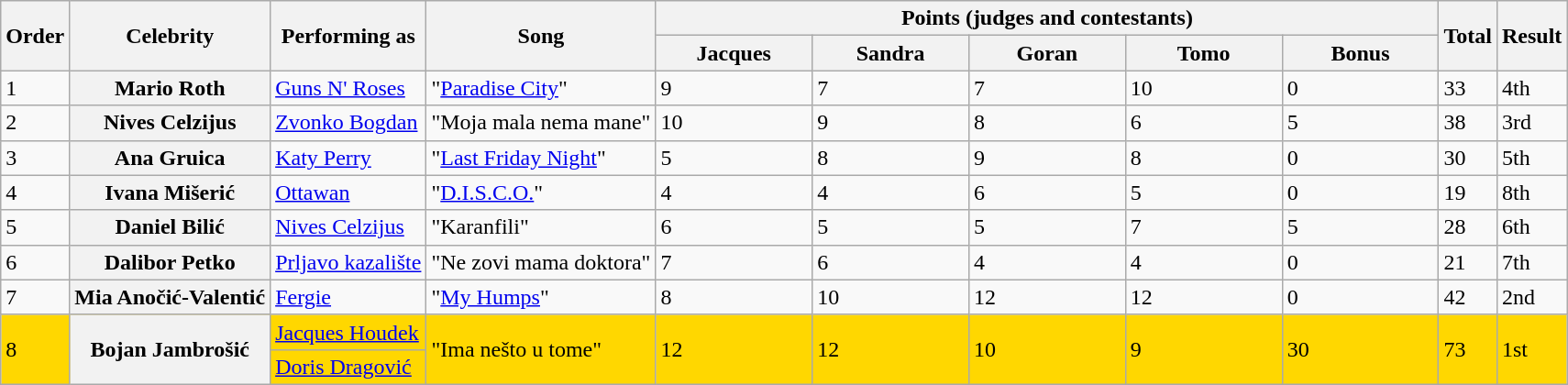<table class=wikitable>
<tr>
<th rowspan="2">Order </th>
<th rowspan="2">Celebrity </th>
<th rowspan="2">Performing as </th>
<th rowspan="2">Song </th>
<th colspan="5" style="width:50%;">Points (judges and contestants)</th>
<th rowspan="2">Total</th>
<th rowspan="2">Result</th>
</tr>
<tr>
<th style="width:10%;">Jacques</th>
<th style="width:10%;">Sandra</th>
<th style="width:10%;">Goran</th>
<th style="width:10%;">Tomo</th>
<th style="width:10%;">Bonus</th>
</tr>
<tr>
<td>1</td>
<th scope="row">Mario Roth</th>
<td><a href='#'>Guns N' Roses</a></td>
<td>"<a href='#'>Paradise City</a>"</td>
<td>9</td>
<td>7</td>
<td>7</td>
<td>10</td>
<td>0</td>
<td>33</td>
<td>4th</td>
</tr>
<tr>
<td>2</td>
<th scope="row">Nives Celzijus</th>
<td><a href='#'>Zvonko Bogdan</a></td>
<td>"Moja mala nema mane"</td>
<td>10</td>
<td>9</td>
<td>8</td>
<td>6</td>
<td>5</td>
<td>38</td>
<td>3rd</td>
</tr>
<tr>
<td>3</td>
<th scope="row">Ana Gruica</th>
<td><a href='#'>Katy Perry</a></td>
<td>"<a href='#'>Last Friday Night</a>"</td>
<td>5</td>
<td>8</td>
<td>9</td>
<td>8</td>
<td>0</td>
<td>30</td>
<td>5th</td>
</tr>
<tr>
<td>4</td>
<th scope="row">Ivana Mišerić</th>
<td><a href='#'>Ottawan</a></td>
<td>"<a href='#'>D.I.S.C.O.</a>"</td>
<td>4</td>
<td>4</td>
<td>6</td>
<td>5</td>
<td>0</td>
<td>19</td>
<td>8th</td>
</tr>
<tr>
<td>5</td>
<th scope="row">Daniel Bilić</th>
<td><a href='#'>Nives Celzijus</a></td>
<td>"Karanfili"</td>
<td>6</td>
<td>5</td>
<td>5</td>
<td>7</td>
<td>5</td>
<td>28</td>
<td>6th</td>
</tr>
<tr>
<td>6</td>
<th scope="row">Dalibor Petko</th>
<td><a href='#'>Prljavo kazalište</a></td>
<td>"Ne zovi mama doktora"</td>
<td>7</td>
<td>6</td>
<td>4</td>
<td>4</td>
<td>0</td>
<td>21</td>
<td>7th</td>
</tr>
<tr>
<td>7</td>
<th scope="row">Mia Anočić-Valentić</th>
<td><a href='#'>Fergie</a></td>
<td>"<a href='#'>My Humps</a>"</td>
<td>8</td>
<td>10</td>
<td>12</td>
<td>12</td>
<td>0</td>
<td>42</td>
<td>2nd</td>
</tr>
<tr bgcolor="gold">
<td rowspan="2">8</td>
<th scope="row" rowspan="2">Bojan Jambrošić</th>
<td><a href='#'>Jacques Houdek</a></td>
<td rowspan="2">"Ima nešto u tome"</td>
<td rowspan="2">12</td>
<td rowspan="2">12</td>
<td rowspan="2">10</td>
<td rowspan="2">9</td>
<td rowspan="2">30</td>
<td rowspan="2">73</td>
<td rowspan="2">1st</td>
</tr>
<tr>
<td bgcolor="gold"><a href='#'>Doris Dragović</a></td>
</tr>
</table>
